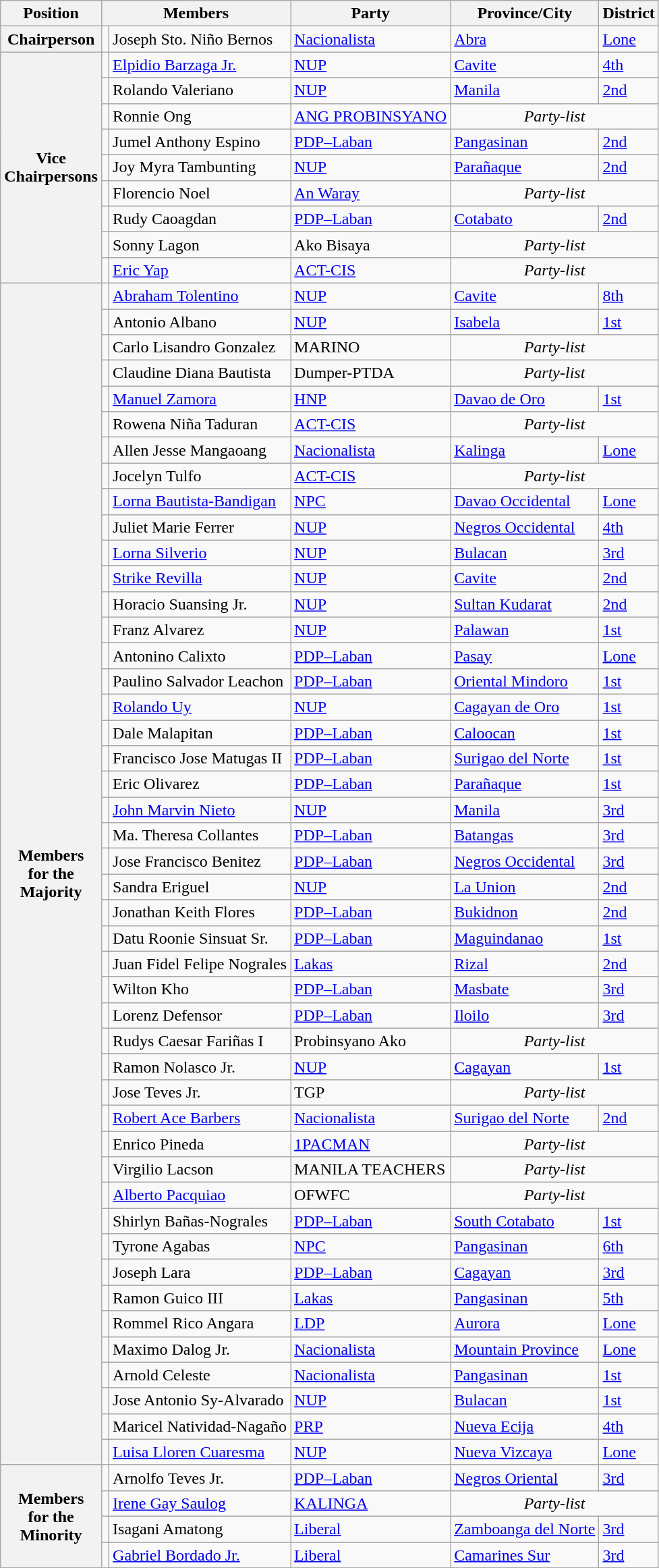<table class="wikitable" style="font-size: 100%;">
<tr>
<th>Position</th>
<th colspan="2">Members</th>
<th>Party</th>
<th>Province/City</th>
<th>District</th>
</tr>
<tr>
<th>Chairperson</th>
<td></td>
<td>Joseph Sto. Niño Bernos</td>
<td><a href='#'>Nacionalista</a></td>
<td><a href='#'>Abra</a></td>
<td><a href='#'>Lone</a></td>
</tr>
<tr>
<th rowspan="9">Vice<br>Chairpersons</th>
<td></td>
<td><a href='#'>Elpidio Barzaga Jr.</a></td>
<td><a href='#'>NUP</a></td>
<td><a href='#'>Cavite</a></td>
<td><a href='#'>4th</a></td>
</tr>
<tr>
<td></td>
<td>Rolando Valeriano</td>
<td><a href='#'>NUP</a></td>
<td><a href='#'>Manila</a></td>
<td><a href='#'>2nd</a></td>
</tr>
<tr>
<td></td>
<td>Ronnie Ong</td>
<td><a href='#'>ANG PROBINSYANO</a></td>
<td align="center" colspan="2"><em>Party-list</em></td>
</tr>
<tr>
<td></td>
<td>Jumel Anthony Espino</td>
<td><a href='#'>PDP–Laban</a></td>
<td><a href='#'>Pangasinan</a></td>
<td><a href='#'>2nd</a></td>
</tr>
<tr>
<td></td>
<td>Joy Myra Tambunting</td>
<td><a href='#'>NUP</a></td>
<td><a href='#'>Parañaque</a></td>
<td><a href='#'>2nd</a></td>
</tr>
<tr>
<td></td>
<td>Florencio Noel</td>
<td><a href='#'>An Waray</a></td>
<td align="center" colspan="2"><em>Party-list</em></td>
</tr>
<tr>
<td></td>
<td>Rudy Caoagdan</td>
<td><a href='#'>PDP–Laban</a></td>
<td><a href='#'>Cotabato</a></td>
<td><a href='#'>2nd</a></td>
</tr>
<tr>
<td></td>
<td>Sonny Lagon</td>
<td>Ako Bisaya</td>
<td align="center" colspan="2"><em>Party-list</em></td>
</tr>
<tr>
<td></td>
<td><a href='#'>Eric Yap</a></td>
<td><a href='#'>ACT-CIS</a></td>
<td align="center" colspan="2"><em>Party-list</em></td>
</tr>
<tr>
<th rowspan="46">Members<br>for the<br>Majority</th>
<td></td>
<td><a href='#'>Abraham Tolentino</a></td>
<td><a href='#'>NUP</a></td>
<td><a href='#'>Cavite</a></td>
<td><a href='#'>8th</a></td>
</tr>
<tr>
<td></td>
<td>Antonio Albano</td>
<td><a href='#'>NUP</a></td>
<td><a href='#'>Isabela</a></td>
<td><a href='#'>1st</a></td>
</tr>
<tr>
<td></td>
<td>Carlo Lisandro Gonzalez</td>
<td>MARINO</td>
<td align="center" colspan="2"><em>Party-list</em></td>
</tr>
<tr>
<td></td>
<td>Claudine Diana Bautista</td>
<td>Dumper-PTDA</td>
<td align="center" colspan="2"><em>Party-list</em></td>
</tr>
<tr>
<td></td>
<td><a href='#'>Manuel Zamora</a></td>
<td><a href='#'>HNP</a></td>
<td><a href='#'>Davao de Oro</a></td>
<td><a href='#'>1st</a></td>
</tr>
<tr>
<td></td>
<td>Rowena Niña Taduran</td>
<td><a href='#'>ACT-CIS</a></td>
<td align="center" colspan="2"><em>Party-list</em></td>
</tr>
<tr>
<td></td>
<td>Allen Jesse Mangaoang</td>
<td><a href='#'>Nacionalista</a></td>
<td><a href='#'>Kalinga</a></td>
<td><a href='#'>Lone</a></td>
</tr>
<tr>
<td></td>
<td>Jocelyn Tulfo</td>
<td><a href='#'>ACT-CIS</a></td>
<td align="center" colspan="2"><em>Party-list</em></td>
</tr>
<tr>
<td></td>
<td><a href='#'>Lorna Bautista-Bandigan</a></td>
<td><a href='#'>NPC</a></td>
<td><a href='#'>Davao Occidental</a></td>
<td><a href='#'>Lone</a></td>
</tr>
<tr>
<td></td>
<td>Juliet Marie Ferrer</td>
<td><a href='#'>NUP</a></td>
<td><a href='#'>Negros Occidental</a></td>
<td><a href='#'>4th</a></td>
</tr>
<tr>
<td></td>
<td><a href='#'>Lorna Silverio</a></td>
<td><a href='#'>NUP</a></td>
<td><a href='#'>Bulacan</a></td>
<td><a href='#'>3rd</a></td>
</tr>
<tr>
<td></td>
<td><a href='#'>Strike Revilla</a></td>
<td><a href='#'>NUP</a></td>
<td><a href='#'>Cavite</a></td>
<td><a href='#'>2nd</a></td>
</tr>
<tr>
<td></td>
<td>Horacio Suansing Jr.</td>
<td><a href='#'>NUP</a></td>
<td><a href='#'>Sultan Kudarat</a></td>
<td><a href='#'>2nd</a></td>
</tr>
<tr>
<td></td>
<td>Franz Alvarez</td>
<td><a href='#'>NUP</a></td>
<td><a href='#'>Palawan</a></td>
<td><a href='#'>1st</a></td>
</tr>
<tr>
<td></td>
<td>Antonino Calixto</td>
<td><a href='#'>PDP–Laban</a></td>
<td><a href='#'>Pasay</a></td>
<td><a href='#'>Lone</a></td>
</tr>
<tr>
<td></td>
<td>Paulino Salvador Leachon</td>
<td><a href='#'>PDP–Laban</a></td>
<td><a href='#'>Oriental Mindoro</a></td>
<td><a href='#'>1st</a></td>
</tr>
<tr>
<td></td>
<td><a href='#'>Rolando Uy</a></td>
<td><a href='#'>NUP</a></td>
<td><a href='#'>Cagayan de Oro</a></td>
<td><a href='#'>1st</a></td>
</tr>
<tr>
<td></td>
<td>Dale Malapitan</td>
<td><a href='#'>PDP–Laban</a></td>
<td><a href='#'>Caloocan</a></td>
<td><a href='#'>1st</a></td>
</tr>
<tr>
<td></td>
<td>Francisco Jose Matugas II</td>
<td><a href='#'>PDP–Laban</a></td>
<td><a href='#'>Surigao del Norte</a></td>
<td><a href='#'>1st</a></td>
</tr>
<tr>
<td></td>
<td>Eric Olivarez</td>
<td><a href='#'>PDP–Laban</a></td>
<td><a href='#'>Parañaque</a></td>
<td><a href='#'>1st</a></td>
</tr>
<tr>
<td></td>
<td><a href='#'>John Marvin Nieto</a></td>
<td><a href='#'>NUP</a></td>
<td><a href='#'>Manila</a></td>
<td><a href='#'>3rd</a></td>
</tr>
<tr>
<td></td>
<td>Ma. Theresa Collantes</td>
<td><a href='#'>PDP–Laban</a></td>
<td><a href='#'>Batangas</a></td>
<td><a href='#'>3rd</a></td>
</tr>
<tr>
<td></td>
<td>Jose Francisco Benitez</td>
<td><a href='#'>PDP–Laban</a></td>
<td><a href='#'>Negros Occidental</a></td>
<td><a href='#'>3rd</a></td>
</tr>
<tr>
<td></td>
<td>Sandra Eriguel</td>
<td><a href='#'>NUP</a></td>
<td><a href='#'>La Union</a></td>
<td><a href='#'>2nd</a></td>
</tr>
<tr>
<td></td>
<td>Jonathan Keith Flores</td>
<td><a href='#'>PDP–Laban</a></td>
<td><a href='#'>Bukidnon</a></td>
<td><a href='#'>2nd</a></td>
</tr>
<tr>
<td></td>
<td>Datu Roonie Sinsuat Sr.</td>
<td><a href='#'>PDP–Laban</a></td>
<td><a href='#'>Maguindanao</a></td>
<td><a href='#'>1st</a></td>
</tr>
<tr>
<td></td>
<td>Juan Fidel Felipe Nograles</td>
<td><a href='#'>Lakas</a></td>
<td><a href='#'>Rizal</a></td>
<td><a href='#'>2nd</a></td>
</tr>
<tr>
<td></td>
<td>Wilton Kho</td>
<td><a href='#'>PDP–Laban</a></td>
<td><a href='#'>Masbate</a></td>
<td><a href='#'>3rd</a></td>
</tr>
<tr>
<td></td>
<td>Lorenz Defensor</td>
<td><a href='#'>PDP–Laban</a></td>
<td><a href='#'>Iloilo</a></td>
<td><a href='#'>3rd</a></td>
</tr>
<tr>
<td></td>
<td>Rudys Caesar Fariñas I</td>
<td>Probinsyano Ako</td>
<td align="center" colspan="2"><em>Party-list</em></td>
</tr>
<tr>
<td></td>
<td>Ramon Nolasco Jr.</td>
<td><a href='#'>NUP</a></td>
<td><a href='#'>Cagayan</a></td>
<td><a href='#'>1st</a></td>
</tr>
<tr>
<td></td>
<td>Jose Teves Jr.</td>
<td>TGP</td>
<td align="center" colspan="2"><em>Party-list</em></td>
</tr>
<tr>
<td></td>
<td><a href='#'>Robert Ace Barbers</a></td>
<td><a href='#'>Nacionalista</a></td>
<td><a href='#'>Surigao del Norte</a></td>
<td><a href='#'>2nd</a></td>
</tr>
<tr>
<td></td>
<td>Enrico Pineda</td>
<td><a href='#'>1PACMAN</a></td>
<td align="center" colspan="2"><em>Party-list</em></td>
</tr>
<tr>
<td></td>
<td>Virgilio Lacson</td>
<td>MANILA TEACHERS</td>
<td align="center" colspan="2"><em>Party-list</em></td>
</tr>
<tr>
<td></td>
<td><a href='#'>Alberto Pacquiao</a></td>
<td>OFWFC</td>
<td align="center" colspan="2"><em>Party-list</em></td>
</tr>
<tr>
<td></td>
<td>Shirlyn Bañas-Nograles</td>
<td><a href='#'>PDP–Laban</a></td>
<td><a href='#'>South Cotabato</a></td>
<td><a href='#'>1st</a></td>
</tr>
<tr>
<td></td>
<td>Tyrone Agabas</td>
<td><a href='#'>NPC</a></td>
<td><a href='#'>Pangasinan</a></td>
<td><a href='#'>6th</a></td>
</tr>
<tr>
<td></td>
<td>Joseph Lara</td>
<td><a href='#'>PDP–Laban</a></td>
<td><a href='#'>Cagayan</a></td>
<td><a href='#'>3rd</a></td>
</tr>
<tr>
<td></td>
<td>Ramon Guico III</td>
<td><a href='#'>Lakas</a></td>
<td><a href='#'>Pangasinan</a></td>
<td><a href='#'>5th</a></td>
</tr>
<tr>
<td></td>
<td>Rommel Rico Angara</td>
<td><a href='#'>LDP</a></td>
<td><a href='#'>Aurora</a></td>
<td><a href='#'>Lone</a></td>
</tr>
<tr>
<td></td>
<td>Maximo Dalog Jr.</td>
<td><a href='#'>Nacionalista</a></td>
<td><a href='#'>Mountain Province</a></td>
<td><a href='#'>Lone</a></td>
</tr>
<tr>
<td></td>
<td>Arnold Celeste</td>
<td><a href='#'>Nacionalista</a></td>
<td><a href='#'>Pangasinan</a></td>
<td><a href='#'>1st</a></td>
</tr>
<tr>
<td></td>
<td>Jose Antonio Sy-Alvarado</td>
<td><a href='#'>NUP</a></td>
<td><a href='#'>Bulacan</a></td>
<td><a href='#'>1st</a></td>
</tr>
<tr>
<td></td>
<td>Maricel Natividad-Nagaño</td>
<td><a href='#'>PRP</a></td>
<td><a href='#'>Nueva Ecija</a></td>
<td><a href='#'>4th</a></td>
</tr>
<tr>
<td></td>
<td><a href='#'>Luisa Lloren Cuaresma</a></td>
<td><a href='#'>NUP</a></td>
<td><a href='#'>Nueva Vizcaya</a></td>
<td><a href='#'>Lone</a></td>
</tr>
<tr>
<th rowspan="4">Members<br>for the<br>Minority</th>
<td></td>
<td>Arnolfo Teves Jr.</td>
<td><a href='#'>PDP–Laban</a></td>
<td><a href='#'>Negros Oriental</a></td>
<td><a href='#'>3rd</a></td>
</tr>
<tr>
<td></td>
<td><a href='#'>Irene Gay Saulog</a></td>
<td><a href='#'>KALINGA</a></td>
<td align="center" colspan="2"><em>Party-list</em></td>
</tr>
<tr>
<td></td>
<td>Isagani Amatong</td>
<td><a href='#'>Liberal</a></td>
<td><a href='#'>Zamboanga del Norte</a></td>
<td><a href='#'>3rd</a></td>
</tr>
<tr>
<td></td>
<td><a href='#'>Gabriel Bordado Jr.</a></td>
<td><a href='#'>Liberal</a></td>
<td><a href='#'>Camarines Sur</a></td>
<td><a href='#'>3rd</a></td>
</tr>
</table>
